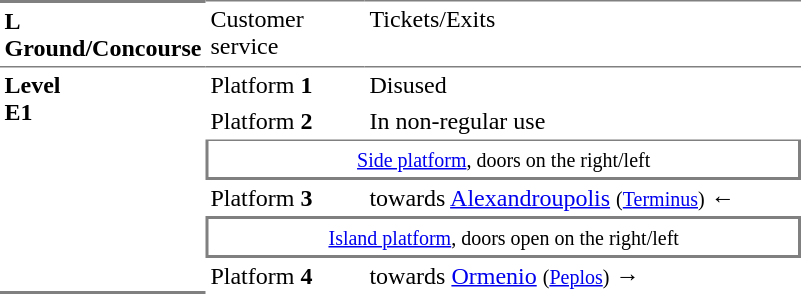<table table border=0 cellspacing=0 cellpadding=3>
<tr>
<td style="border-bottom:solid 1px gray;border-top:solid 2px gray;" width=50 valign=top><strong>L<br>Ground/Concourse</strong></td>
<td style="border-top:solid 1px gray;border-bottom:solid 1px gray;" width=100 valign=top>Customer service</td>
<td style="border-top:solid 1px gray;border-bottom:solid 1px gray;" width=285 valign=top>Tickets/Exits</td>
</tr>
<tr>
<td style="border-bottom:solid 2px gray;" rowspan=15 valign=top><strong>Level<br>Ε1</strong></td>
</tr>
<tr>
<td>Platform <span><strong>1</strong></span></td>
<td>Disused</td>
</tr>
<tr>
<td>Platform <span><strong>2</strong></span></td>
<td>In non-regular use</td>
</tr>
<tr>
<td style="border-top:solid 1px gray;border-right:solid 2px gray;border-left:solid 2px gray;border-bottom:solid 2px gray;text-align:center;" colspan=2><small><a href='#'>Side platform</a>, doors on the right/left</small></td>
</tr>
<tr>
<td>Platform <span><strong>3</strong></span></td>
<td> towards <a href='#'>Alexandroupolis</a> <small>(<a href='#'>Terminus</a>)</small> ←</td>
</tr>
<tr>
<td style="border-top:solid 2px gray;border-right:solid 2px gray;border-left:solid 2px gray;border-bottom:solid 2px gray;text-align:center;" colspan=2><small><a href='#'>Island platform</a>, doors open on the right/left</small></td>
</tr>
<tr>
<td>Platform <span><strong>4</strong></span></td>
<td> towards <a href='#'>Ormenio</a> <small>(<a href='#'>Peplos</a>)</small> →</td>
</tr>
</table>
